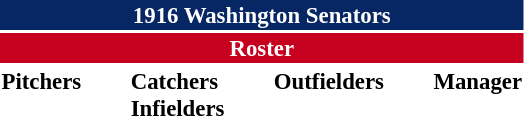<table class="toccolours" style="font-size: 95%;">
<tr>
<th colspan="10" style="background-color: #072764; color: white; text-align: center;">1916 Washington Senators</th>
</tr>
<tr>
<td colspan="10" style="background-color: #c6011f; color: white; text-align: center;"><strong>Roster</strong></td>
</tr>
<tr>
<td valign="top"><strong>Pitchers</strong><br>









</td>
<td width="25px"></td>
<td valign="top"><strong>Catchers</strong><br>


<strong>Infielders</strong>






</td>
<td width="25px"></td>
<td valign="top"><strong>Outfielders</strong><br>








</td>
<td width="25px"></td>
<td valign="top"><strong>Manager</strong><br></td>
</tr>
</table>
